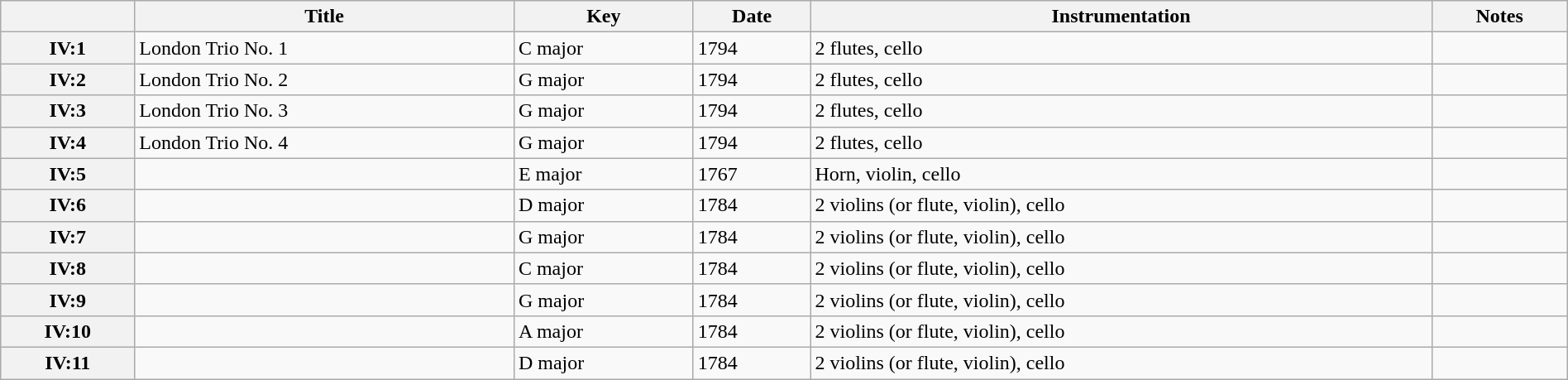<table class="wikitable sortable" style="text-align: left" width=100%>
<tr>
<th scope="col"><a href='#'></a></th>
<th scope="col">Title</th>
<th scope="col">Key</th>
<th scope="col">Date</th>
<th scope="col">Instrumentation</th>
<th scope="col">Notes</th>
</tr>
<tr>
<th scope="row">IV:1</th>
<td>London Trio No. 1</td>
<td>C major</td>
<td>1794</td>
<td>2 flutes, cello</td>
<td></td>
</tr>
<tr>
<th scope="row">IV:2</th>
<td>London Trio No. 2</td>
<td>G major</td>
<td>1794</td>
<td>2 flutes, cello</td>
<td></td>
</tr>
<tr>
<th scope="row">IV:3</th>
<td>London Trio No. 3</td>
<td>G major</td>
<td>1794</td>
<td>2 flutes, cello</td>
<td></td>
</tr>
<tr>
<th scope="row">IV:4</th>
<td>London Trio No. 4</td>
<td>G major</td>
<td>1794</td>
<td>2 flutes, cello</td>
<td></td>
</tr>
<tr>
<th scope="row">IV:5</th>
<td></td>
<td>E major</td>
<td>1767</td>
<td>Horn, violin, cello</td>
<td></td>
</tr>
<tr>
<th scope="row">IV:6</th>
<td></td>
<td>D major</td>
<td>1784</td>
<td>2 violins (or flute, violin), cello</td>
<td></td>
</tr>
<tr>
<th scope="row">IV:7</th>
<td></td>
<td>G major</td>
<td>1784</td>
<td>2 violins (or flute, violin), cello</td>
<td></td>
</tr>
<tr>
<th scope="row">IV:8</th>
<td></td>
<td>C major</td>
<td>1784</td>
<td>2 violins (or flute, violin), cello</td>
<td></td>
</tr>
<tr>
<th scope="row">IV:9</th>
<td></td>
<td>G major</td>
<td>1784</td>
<td>2 violins (or flute, violin), cello</td>
<td></td>
</tr>
<tr>
<th scope="row">IV:10</th>
<td></td>
<td>A major</td>
<td>1784</td>
<td>2 violins (or flute, violin), cello</td>
<td></td>
</tr>
<tr>
<th scope="row">IV:11</th>
<td></td>
<td>D major</td>
<td>1784</td>
<td>2 violins (or flute, violin), cello</td>
<td></td>
</tr>
</table>
